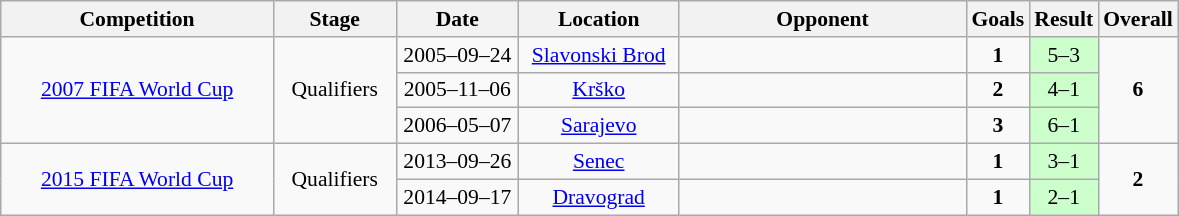<table class="wikitable" style="font-size:90%">
<tr>
<th width=175px>Competition</th>
<th width=75px>Stage</th>
<th width=75px>Date</th>
<th width=100px>Location</th>
<th width=185px>Opponent</th>
<th width=25px>Goals</th>
<th width=25>Result</th>
<th width=25px>Overall</th>
</tr>
<tr align=center>
<td rowspan=3><a href='#'>2007 FIFA World Cup</a></td>
<td rowspan=3>Qualifiers</td>
<td>2005–09–24</td>
<td><a href='#'>Slavonski Brod</a></td>
<td align=left></td>
<td><strong>1</strong></td>
<td bgcolor=#CCFFCC>5–3</td>
<td rowspan=3><strong>6</strong></td>
</tr>
<tr align=center>
<td>2005–11–06</td>
<td><a href='#'>Krško</a></td>
<td align=left></td>
<td><strong>2</strong></td>
<td bgcolor=#CCFFCC>4–1</td>
</tr>
<tr align=center>
<td>2006–05–07</td>
<td><a href='#'>Sarajevo</a></td>
<td align=left></td>
<td><strong>3</strong></td>
<td bgcolor=#CCFFCC>6–1</td>
</tr>
<tr align=center>
<td rowspan=2><a href='#'>2015 FIFA World Cup</a></td>
<td rowspan=2>Qualifiers</td>
<td>2013–09–26</td>
<td><a href='#'>Senec</a></td>
<td align=left></td>
<td><strong>1</strong></td>
<td bgcolor=#CCFFCC>3–1</td>
<td rowspan=2><strong>2</strong></td>
</tr>
<tr align=center>
<td>2014–09–17</td>
<td><a href='#'>Dravograd</a></td>
<td align=left></td>
<td><strong>1</strong></td>
<td bgcolor=#CCFFCC>2–1</td>
</tr>
</table>
